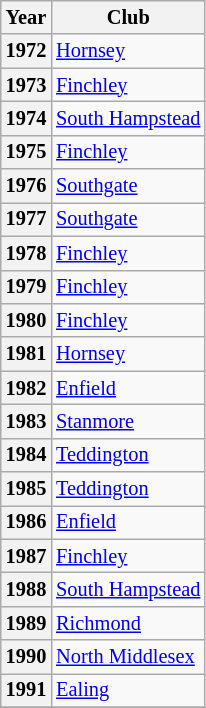<table class="wikitable" style="font-size:85%">
<tr>
<th>Year</th>
<th>Club</th>
</tr>
<tr>
<th scope="row">1972</th>
<td><a href='#'>Hornsey</a></td>
</tr>
<tr>
<th scope="row">1973</th>
<td><a href='#'>Finchley</a></td>
</tr>
<tr>
<th scope="row">1974</th>
<td><a href='#'>South Hampstead</a></td>
</tr>
<tr>
<th scope="row">1975</th>
<td><a href='#'>Finchley</a></td>
</tr>
<tr>
<th scope="row">1976</th>
<td><a href='#'>Southgate</a></td>
</tr>
<tr>
<th scope="row">1977</th>
<td><a href='#'>Southgate</a></td>
</tr>
<tr>
<th scope="row">1978</th>
<td><a href='#'>Finchley</a></td>
</tr>
<tr>
<th scope="row">1979</th>
<td><a href='#'>Finchley</a></td>
</tr>
<tr>
<th scope="row">1980</th>
<td><a href='#'>Finchley</a></td>
</tr>
<tr>
<th scope="row">1981</th>
<td><a href='#'>Hornsey</a></td>
</tr>
<tr>
<th scope="row">1982</th>
<td><a href='#'>Enfield</a></td>
</tr>
<tr>
<th scope="row">1983</th>
<td><a href='#'>Stanmore</a></td>
</tr>
<tr>
<th scope="row">1984</th>
<td><a href='#'>Teddington</a></td>
</tr>
<tr>
<th scope="row">1985</th>
<td><a href='#'>Teddington</a></td>
</tr>
<tr>
<th scope="row">1986</th>
<td><a href='#'>Enfield</a></td>
</tr>
<tr>
<th scope="row">1987</th>
<td><a href='#'>Finchley</a></td>
</tr>
<tr>
<th scope="row">1988</th>
<td><a href='#'>South Hampstead</a></td>
</tr>
<tr>
<th scope="row">1989</th>
<td><a href='#'>Richmond</a></td>
</tr>
<tr>
<th scope="row">1990</th>
<td><a href='#'>North Middlesex</a></td>
</tr>
<tr>
<th scope="row">1991</th>
<td><a href='#'>Ealing</a></td>
</tr>
<tr>
</tr>
</table>
